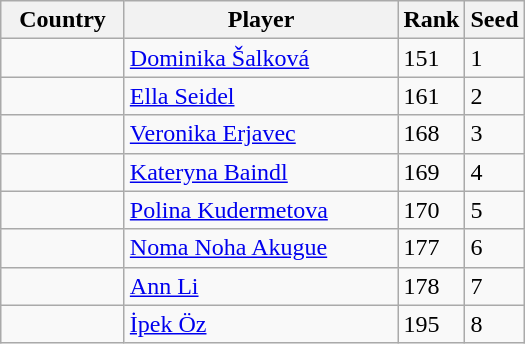<table class="wikitable">
<tr>
<th width="75">Country</th>
<th width="175">Player</th>
<th>Rank</th>
<th>Seed</th>
</tr>
<tr>
<td></td>
<td><a href='#'>Dominika Šalková</a></td>
<td>151</td>
<td>1</td>
</tr>
<tr>
<td></td>
<td><a href='#'>Ella Seidel</a></td>
<td>161</td>
<td>2</td>
</tr>
<tr>
<td></td>
<td><a href='#'>Veronika Erjavec</a></td>
<td>168</td>
<td>3</td>
</tr>
<tr>
<td></td>
<td><a href='#'>Kateryna Baindl</a></td>
<td>169</td>
<td>4</td>
</tr>
<tr>
<td></td>
<td><a href='#'>Polina Kudermetova</a></td>
<td>170</td>
<td>5</td>
</tr>
<tr>
<td></td>
<td><a href='#'>Noma Noha Akugue</a></td>
<td>177</td>
<td>6</td>
</tr>
<tr>
<td></td>
<td><a href='#'>Ann Li</a></td>
<td>178</td>
<td>7</td>
</tr>
<tr>
<td></td>
<td><a href='#'>İpek Öz</a></td>
<td>195</td>
<td>8</td>
</tr>
</table>
